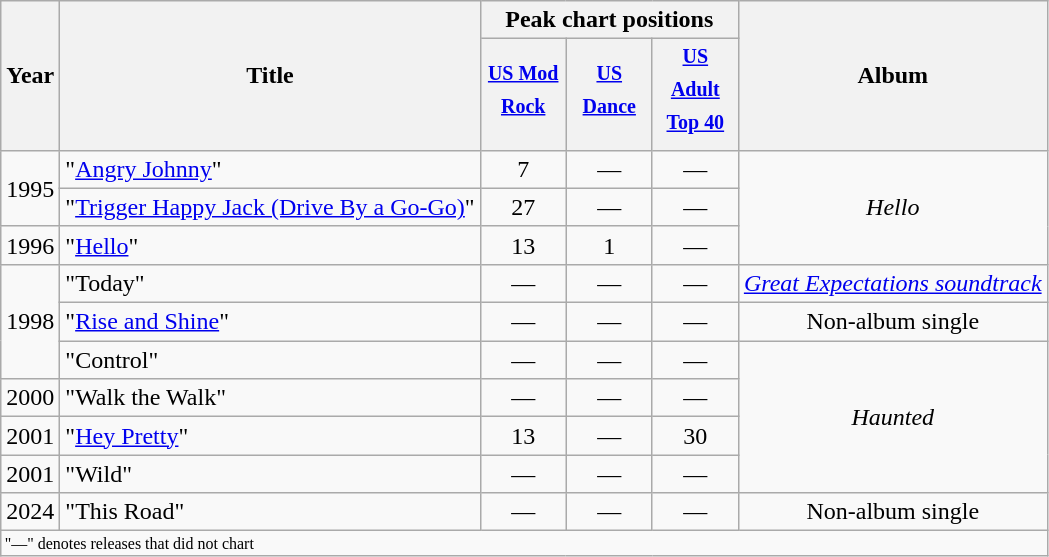<table class="wikitable">
<tr>
<th rowspan="2">Year</th>
<th rowspan="2">Title</th>
<th colspan="3">Peak chart positions</th>
<th rowspan="2">Album</th>
</tr>
<tr>
<th width="50"><sup><a href='#'>US Mod Rock</a></sup></th>
<th width="50"><sup><a href='#'>US Dance</a></sup></th>
<th width="50"><sup><a href='#'>US Adult Top 40</a></sup></th>
</tr>
<tr>
<td rowspan="2">1995</td>
<td>"<a href='#'>Angry Johnny</a>"</td>
<td style="text-align:center;">7</td>
<td style="text-align:center;">—</td>
<td style="text-align:center;">—</td>
<td rowspan="3" style="text-align:center;"><em>Hello</em></td>
</tr>
<tr>
<td>"<a href='#'>Trigger Happy Jack (Drive By a Go-Go)</a>"</td>
<td style="text-align:center;">27</td>
<td style="text-align:center;">—</td>
<td style="text-align:center;">—</td>
</tr>
<tr>
<td>1996</td>
<td>"<a href='#'>Hello</a>"</td>
<td style="text-align:center;">13</td>
<td style="text-align:center;">1</td>
<td style="text-align:center;">—</td>
</tr>
<tr>
<td rowspan="3">1998</td>
<td>"Today"</td>
<td style="text-align:center;">—</td>
<td style="text-align:center;">—</td>
<td style="text-align:center;">—</td>
<td style="text-align:center;"><em><a href='#'>Great Expectations soundtrack</a></em></td>
</tr>
<tr>
<td>"<a href='#'>Rise and Shine</a>"</td>
<td style="text-align:center;">—</td>
<td style="text-align:center;">—</td>
<td style="text-align:center;">—</td>
<td style="text-align:center;">Non-album single</td>
</tr>
<tr>
<td>"Control"</td>
<td style="text-align:center;">—</td>
<td style="text-align:center;">—</td>
<td style="text-align:center;">—</td>
<td rowspan="4" style="text-align:center;"><em>Haunted</em></td>
</tr>
<tr>
<td>2000</td>
<td>"Walk the Walk"</td>
<td style="text-align:center;">—</td>
<td style="text-align:center;">—</td>
<td style="text-align:center;">—</td>
</tr>
<tr>
<td>2001</td>
<td>"<a href='#'>Hey Pretty</a>"</td>
<td style="text-align:center;">13</td>
<td style="text-align:center;">—</td>
<td style="text-align:center;">30</td>
</tr>
<tr>
<td>2001</td>
<td>"Wild"</td>
<td style="text-align:center;">—</td>
<td style="text-align:center;">—</td>
<td style="text-align:center;">—</td>
</tr>
<tr>
<td>2024</td>
<td>"This Road"</td>
<td style="text-align:center;">—</td>
<td style="text-align:center;">—</td>
<td style="text-align:center;">—</td>
<td style="text-align:center;">Non-album single</td>
</tr>
<tr>
<td colspan="10" style="font-size:8pt">"—" denotes releases that did not chart</td>
</tr>
</table>
